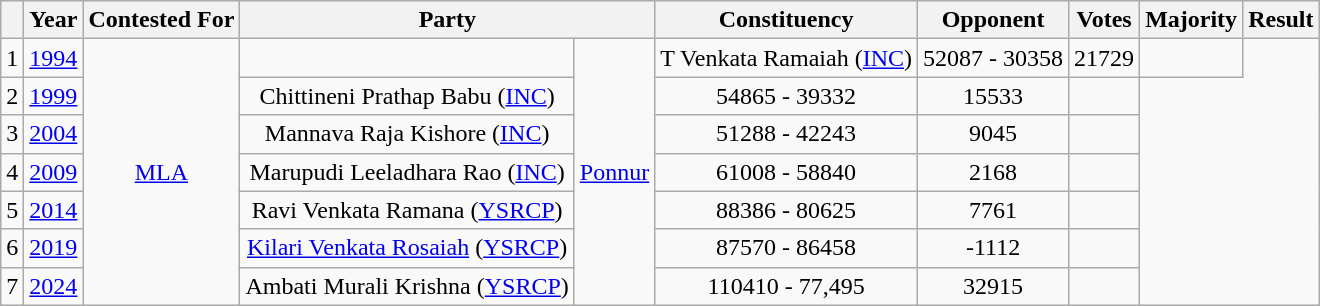<table class="wikitable">
<tr>
<th></th>
<th>Year</th>
<th>Contested For</th>
<th colspan="2">Party</th>
<th>Constituency</th>
<th>Opponent</th>
<th>Votes</th>
<th>Majority</th>
<th>Result</th>
</tr>
<tr style="text-align: center;">
<td>1</td>
<td><a href='#'>1994</a></td>
<td rowspan="7"><a href='#'>MLA</a></td>
<td></td>
<td rowspan="7"><a href='#'>Ponnur</a></td>
<td>T Venkata Ramaiah (<a href='#'>INC</a>)</td>
<td>52087 - 30358</td>
<td>21729</td>
<td></td>
</tr>
<tr style="text-align: center;">
<td>2</td>
<td><a href='#'>1999</a></td>
<td>Chittineni Prathap Babu (<a href='#'>INC</a>)</td>
<td>54865 - 39332</td>
<td>15533</td>
<td></td>
</tr>
<tr style="text-align: center;">
<td>3</td>
<td><a href='#'>2004</a></td>
<td>Mannava Raja Kishore (<a href='#'>INC</a>)</td>
<td>51288 - 42243</td>
<td>9045</td>
<td></td>
</tr>
<tr style="text-align: center;">
<td>4</td>
<td><a href='#'>2009</a></td>
<td>Marupudi Leeladhara Rao (<a href='#'>INC</a>)</td>
<td>61008 - 58840</td>
<td>2168</td>
<td></td>
</tr>
<tr style="text-align: center;">
<td>5</td>
<td><a href='#'>2014</a></td>
<td>Ravi Venkata Ramana (<a href='#'>YSRCP</a>)</td>
<td>88386 - 80625</td>
<td>7761</td>
<td></td>
</tr>
<tr style="text-align: center;">
<td>6</td>
<td><a href='#'>2019</a></td>
<td><a href='#'>Kilari Venkata Rosaiah</a> (<a href='#'>YSRCP</a>)</td>
<td>87570 - 86458</td>
<td>-1112</td>
<td></td>
</tr>
<tr style="text-align: center;">
<td>7</td>
<td><a href='#'>2024</a></td>
<td>Ambati Murali Krishna (<a href='#'>YSRCP</a>)</td>
<td>110410 -  77,495</td>
<td>32915</td>
<td></td>
</tr>
</table>
